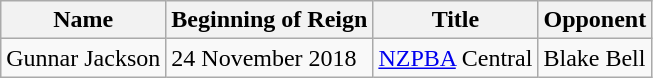<table class="wikitable">
<tr>
<th>Name</th>
<th>Beginning of Reign</th>
<th>Title</th>
<th>Opponent</th>
</tr>
<tr>
<td>Gunnar Jackson</td>
<td>24 November 2018</td>
<td><a href='#'>NZPBA</a> Central</td>
<td>Blake Bell</td>
</tr>
</table>
